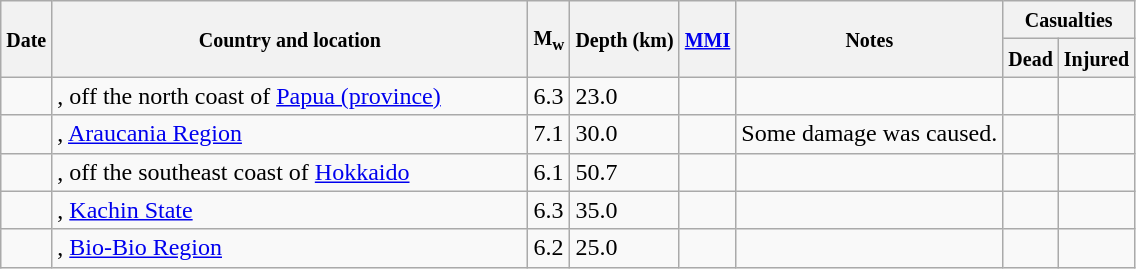<table class="wikitable sortable sort-under" style="border:1px black; margin-left:1em;">
<tr>
<th rowspan="2"><small>Date</small></th>
<th rowspan="2" style="width: 310px"><small>Country and location</small></th>
<th rowspan="2"><small>M<sub>w</sub></small></th>
<th rowspan="2"><small>Depth (km)</small></th>
<th rowspan="2"><small><a href='#'>MMI</a></small></th>
<th rowspan="2" class="unsortable"><small>Notes</small></th>
<th colspan="2"><small>Casualties</small></th>
</tr>
<tr>
<th><small>Dead</small></th>
<th><small>Injured</small></th>
</tr>
<tr>
<td></td>
<td>, off the north coast of <a href='#'>Papua (province)</a></td>
<td>6.3</td>
<td>23.0</td>
<td></td>
<td></td>
<td></td>
<td></td>
</tr>
<tr>
<td></td>
<td>, <a href='#'>Araucania Region</a></td>
<td>7.1</td>
<td>30.0</td>
<td></td>
<td>Some damage was caused.</td>
<td></td>
<td></td>
</tr>
<tr>
<td></td>
<td>, off the southeast coast of <a href='#'>Hokkaido</a></td>
<td>6.1</td>
<td>50.7</td>
<td></td>
<td></td>
<td></td>
<td></td>
</tr>
<tr>
<td></td>
<td>, <a href='#'>Kachin State</a></td>
<td>6.3</td>
<td>35.0</td>
<td></td>
<td></td>
<td></td>
<td></td>
</tr>
<tr>
<td></td>
<td>, <a href='#'>Bio-Bio Region</a></td>
<td>6.2</td>
<td>25.0</td>
<td></td>
<td></td>
<td></td>
<td></td>
</tr>
</table>
